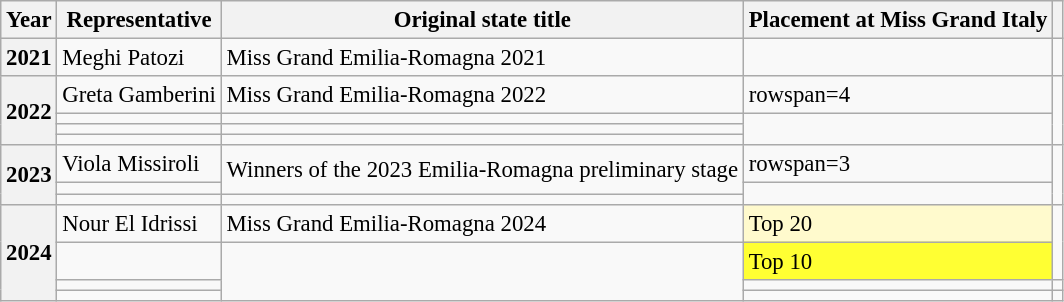<table class="wikitable defaultcenter col2left" style="font-size:95%;">
<tr>
<th>Year</th>
<th>Representative</th>
<th>Original state title</th>
<th>Placement at Miss Grand Italy</th>
<th></th>
</tr>
<tr>
<th>2021</th>
<td>Meghi Patozi</td>
<td>Miss Grand Emilia-Romagna 2021</td>
<td></td>
<td></td>
</tr>
<tr>
<th rowspan=4>2022</th>
<td>Greta Gamberini</td>
<td>Miss Grand Emilia-Romagna 2022</td>
<td>rowspan=4 </td>
<td rowspan=4></td>
</tr>
<tr>
<td></td>
<td></td>
</tr>
<tr>
<td></td>
<td></td>
</tr>
<tr>
<td></td>
<td></td>
</tr>
<tr>
<th rowspan=3>2023</th>
<td>Viola Missiroli</td>
<td rowspan=2>Winners of the 2023 Emilia-Romagna preliminary stage</td>
<td>rowspan=3 </td>
<td rowspan=3></td>
</tr>
<tr>
<td></td>
</tr>
<tr>
<td></td>
<td></td>
</tr>
<tr>
<th rowspan=4>2024</th>
<td>Nour El Idrissi</td>
<td>Miss Grand Emilia-Romagna 2024</td>
<td bgcolor=#FFFACD>Top 20</td>
<td rowspan=2></td>
</tr>
<tr>
<td></td>
<td rowspan=3></td>
<td bgcolor=#FFFF33>Top 10</td>
</tr>
<tr>
<td></td>
<td></td>
<td></td>
</tr>
<tr>
<td></td>
<td></td>
<td></td>
</tr>
</table>
